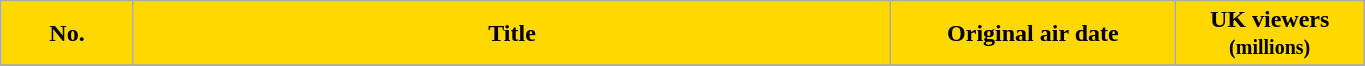<table class="wikitable plainrowheaders" style="width:72%;">
<tr>
<th scope="col" style="background:#FFD800; color:#000;" width=7%>No.</th>
<th scope="col" style="background:#FFD800; color:#000;" width=40%>Title</th>
<th scope="col" style="background:#FFD800; color:#000;" width=15%>Original air date</th>
<th scope="col" style="background:#FFD800; color:#000;" width=10%>UK viewers<br><small>(millions)</small></th>
</tr>
<tr>
</tr>
</table>
